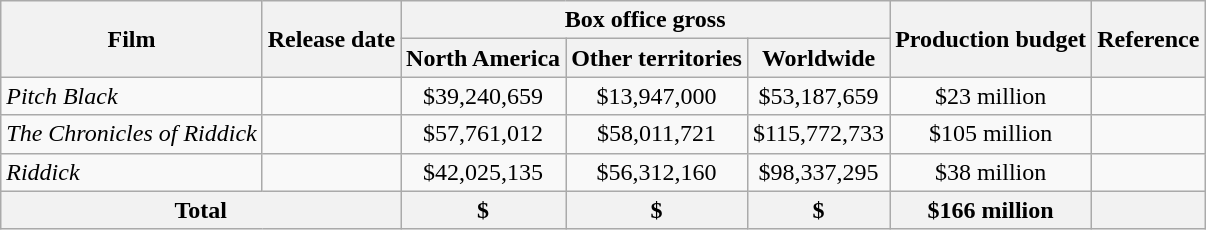<table class="wikitable plainrowheaders" style="text-align:center;">
<tr>
<th rowspan="2">Film</th>
<th rowspan="2">Release date</th>
<th colspan="3">Box office gross</th>
<th rowspan="2">Production budget</th>
<th rowspan="2">Reference</th>
</tr>
<tr>
<th>North America</th>
<th>Other territories</th>
<th>Worldwide</th>
</tr>
<tr>
<td style="text-align:left"><em>Pitch Black</em></td>
<td></td>
<td>$39,240,659</td>
<td>$13,947,000</td>
<td>$53,187,659</td>
<td>$23 million</td>
<td></td>
</tr>
<tr>
<td style="text-align:left"><em>The Chronicles of Riddick</em></td>
<td></td>
<td>$57,761,012</td>
<td>$58,011,721</td>
<td>$115,772,733</td>
<td>$105 million</td>
<td></td>
</tr>
<tr>
<td style="text-align:left"><em>Riddick</em></td>
<td></td>
<td>$42,025,135</td>
<td>$56,312,160</td>
<td>$98,337,295</td>
<td>$38 million</td>
<td></td>
</tr>
<tr>
<th colspan="2">Total</th>
<th>$</th>
<th>$</th>
<th>$</th>
<th>$166 million</th>
<th></th>
</tr>
</table>
